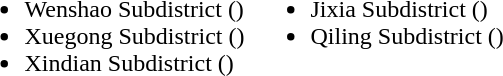<table>
<tr>
<td valign="top"><br><ul><li>Wenshao Subdistrict ()</li><li>Xuegong Subdistrict ()</li><li>Xindian Subdistrict ()</li></ul></td>
<td valign="top"><br><ul><li>Jixia Subdistrict ()</li><li>Qiling Subdistrict ()</li></ul></td>
</tr>
</table>
